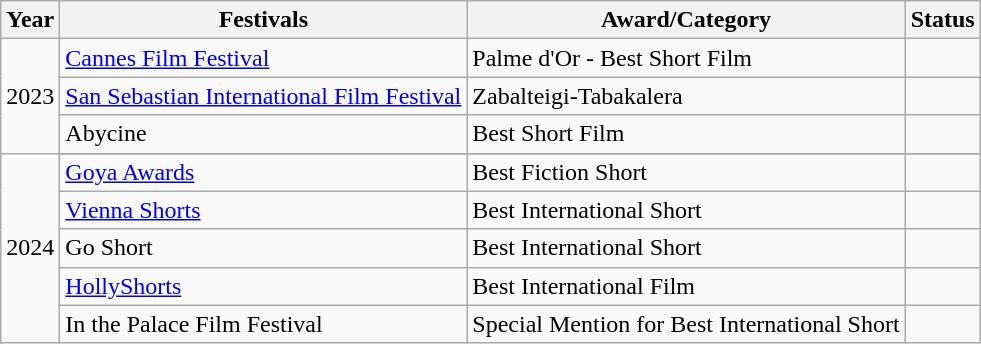<table class="wikitable">
<tr>
<th>Year</th>
<th>Festivals</th>
<th>Award/Category</th>
<th>Status</th>
</tr>
<tr>
<td rowspan="3">2023</td>
<td><a href='#'>Cannes Film Festival</a></td>
<td>Palme d'Or - Best Short Film</td>
<td></td>
</tr>
<tr>
<td><a href='#'>San Sebastian International Film Festival</a></td>
<td>Zabalteigi-Tabakalera</td>
<td></td>
</tr>
<tr>
<td>Abycine</td>
<td>Best Short Film</td>
<td></td>
</tr>
<tr>
<td rowspan="8">2024</td>
</tr>
<tr>
<td><a href='#'>Goya Awards</a></td>
<td>Best Fiction Short</td>
<td></td>
</tr>
<tr>
<td><a href='#'>Vienna Shorts</a></td>
<td>Best International Short</td>
<td></td>
</tr>
<tr>
<td>Go Short</td>
<td>Best International Short</td>
<td></td>
</tr>
<tr>
<td><a href='#'>HollyShorts</a></td>
<td>Best International Film</td>
<td></td>
</tr>
<tr>
<td>In the Palace Film Festival</td>
<td>Special Mention for Best International Short</td>
<td></td>
</tr>
</table>
